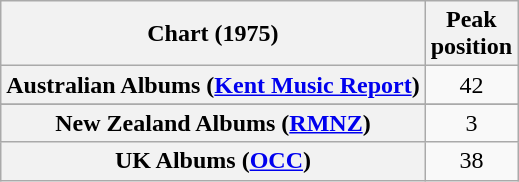<table class="wikitable sortable plainrowheaders" style="text-align:center">
<tr>
<th scope="col">Chart (1975)</th>
<th scope="col">Peak<br>position</th>
</tr>
<tr>
<th scope="row">Australian Albums (<a href='#'>Kent Music Report</a>)</th>
<td>42</td>
</tr>
<tr>
</tr>
<tr>
<th scope="row">New Zealand Albums (<a href='#'>RMNZ</a>)</th>
<td>3</td>
</tr>
<tr>
<th scope="row">UK Albums (<a href='#'>OCC</a>)</th>
<td>38</td>
</tr>
</table>
